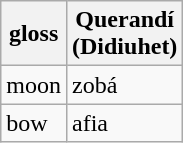<table class="wikitable">
<tr>
<th>gloss</th>
<th>Querandí<br>(Didiuhet)</th>
</tr>
<tr>
<td>moon</td>
<td>zobá</td>
</tr>
<tr>
<td>bow</td>
<td>afia</td>
</tr>
</table>
